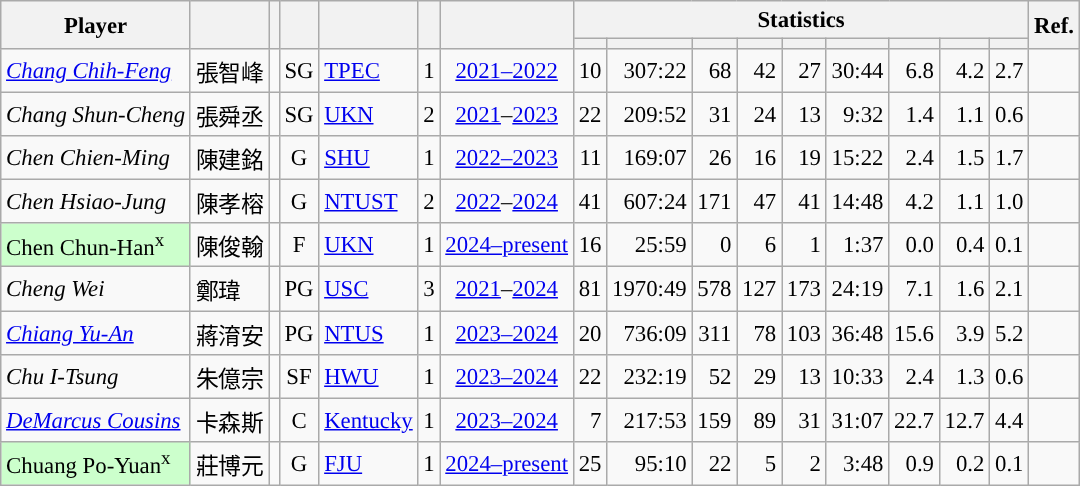<table class="wikitable sortable" style="font-size:95%; text-align:right;">
<tr>
<th rowspan="2">Player</th>
<th rowspan="2"></th>
<th rowspan="2"></th>
<th rowspan="2"></th>
<th rowspan="2"></th>
<th rowspan="2"></th>
<th rowspan="2"></th>
<th colspan="9">Statistics</th>
<th rowspan="2">Ref.</th>
</tr>
<tr>
<th></th>
<th></th>
<th></th>
<th></th>
<th></th>
<th></th>
<th></th>
<th></th>
<th></th>
</tr>
<tr>
<td align="left"><em><a href='#'>Chang Chih-Feng</a></em></td>
<td align="left">張智峰</td>
<td align="center"></td>
<td align="center">SG</td>
<td align="left"><a href='#'>TPEC</a></td>
<td align="center">1</td>
<td align="center"><a href='#'>2021–2022</a></td>
<td>10</td>
<td>307:22</td>
<td>68</td>
<td>42</td>
<td>27</td>
<td>30:44</td>
<td>6.8</td>
<td>4.2</td>
<td>2.7</td>
<td align="center"></td>
</tr>
<tr>
<td align="left"><em>Chang Shun-Cheng</em></td>
<td align="left">張舜丞</td>
<td align="center"></td>
<td align="center">SG</td>
<td align="left"><a href='#'>UKN</a></td>
<td align="center">2</td>
<td align="center"><a href='#'>2021</a>–<a href='#'>2023</a></td>
<td>22</td>
<td>209:52</td>
<td>31</td>
<td>24</td>
<td>13</td>
<td>9:32</td>
<td>1.4</td>
<td>1.1</td>
<td>0.6</td>
<td align="center"></td>
</tr>
<tr>
<td align="left"><em>Chen Chien-Ming</em></td>
<td align="left">陳建銘</td>
<td align="center"></td>
<td align="center">G</td>
<td align="left"><a href='#'>SHU</a></td>
<td align="center">1</td>
<td align="center"><a href='#'>2022–2023</a></td>
<td>11</td>
<td>169:07</td>
<td>26</td>
<td>16</td>
<td>19</td>
<td>15:22</td>
<td>2.4</td>
<td>1.5</td>
<td>1.7</td>
<td align="center"></td>
</tr>
<tr>
<td align="left"><em>Chen Hsiao-Jung</em></td>
<td align="left">陳孝榕</td>
<td align="center"></td>
<td align="center">G</td>
<td align="left"><a href='#'>NTUST</a></td>
<td align="center">2</td>
<td align="center"><a href='#'>2022</a>–<a href='#'>2024</a></td>
<td>41</td>
<td>607:24</td>
<td>171</td>
<td>47</td>
<td>41</td>
<td>14:48</td>
<td>4.2</td>
<td>1.1</td>
<td>1.0</td>
<td align="center"></td>
</tr>
<tr>
<td align="left" bgcolor="#CCFFCC">Chen Chun-Han<sup>x</sup></td>
<td align="left">陳俊翰</td>
<td align="center"></td>
<td align="center">F</td>
<td align="left"><a href='#'>UKN</a></td>
<td align="center">1</td>
<td align="center"><a href='#'>2024–present</a></td>
<td>16</td>
<td>25:59</td>
<td>0</td>
<td>6</td>
<td>1</td>
<td>1:37</td>
<td>0.0</td>
<td>0.4</td>
<td>0.1</td>
<td align="center"></td>
</tr>
<tr>
<td align="left"><em>Cheng Wei</em></td>
<td align="left">鄭瑋</td>
<td align="center"></td>
<td align="center">PG</td>
<td align="left"><a href='#'>USC</a></td>
<td align="center">3</td>
<td align="center"><a href='#'>2021</a>–<a href='#'>2024</a></td>
<td>81</td>
<td>1970:49</td>
<td>578</td>
<td>127</td>
<td>173</td>
<td>24:19</td>
<td>7.1</td>
<td>1.6</td>
<td>2.1</td>
<td align="center"></td>
</tr>
<tr>
<td align="left"><em><a href='#'>Chiang Yu-An</a></em></td>
<td align="left">蔣淯安</td>
<td align="center"></td>
<td align="center">PG</td>
<td align="left"><a href='#'>NTUS</a></td>
<td align="center">1</td>
<td align="center"><a href='#'>2023–2024</a></td>
<td>20</td>
<td>736:09</td>
<td>311</td>
<td>78</td>
<td>103</td>
<td>36:48</td>
<td>15.6</td>
<td>3.9</td>
<td>5.2</td>
<td align="center"></td>
</tr>
<tr>
<td align="left"><em>Chu I-Tsung</em></td>
<td align="left">朱億宗</td>
<td align="center"></td>
<td align="center">SF</td>
<td align="left"><a href='#'>HWU</a></td>
<td align="center">1</td>
<td align="center"><a href='#'>2023–2024</a></td>
<td>22</td>
<td>232:19</td>
<td>52</td>
<td>29</td>
<td>13</td>
<td>10:33</td>
<td>2.4</td>
<td>1.3</td>
<td>0.6</td>
<td align="center"></td>
</tr>
<tr>
<td align="left"><em><a href='#'>DeMarcus Cousins</a></em></td>
<td align="left">卡森斯</td>
<td align="center"></td>
<td align="center">C</td>
<td align="left"><a href='#'>Kentucky</a></td>
<td align="center">1</td>
<td align="center"><a href='#'>2023–2024</a></td>
<td>7</td>
<td>217:53</td>
<td>159</td>
<td>89</td>
<td>31</td>
<td>31:07</td>
<td>22.7</td>
<td>12.7</td>
<td>4.4</td>
<td align="center"></td>
</tr>
<tr>
<td align="left" bgcolor="#CCFFCC">Chuang Po-Yuan<sup>x</sup></td>
<td align="left">莊博元</td>
<td align="center"></td>
<td align="center">G</td>
<td align="left"><a href='#'>FJU</a></td>
<td align="center">1</td>
<td align="center"><a href='#'>2024–present</a></td>
<td>25</td>
<td>95:10</td>
<td>22</td>
<td>5</td>
<td>2</td>
<td>3:48</td>
<td>0.9</td>
<td>0.2</td>
<td>0.1</td>
<td align="center"></td>
</tr>
</table>
